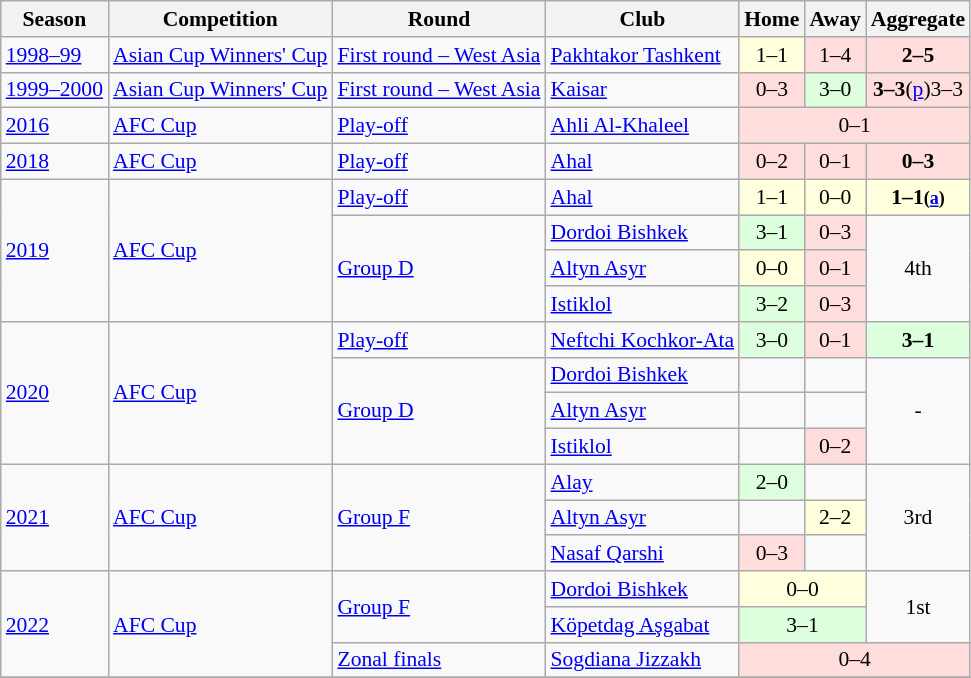<table class="wikitable mw-collapsible mw-collapsed" align=center cellspacing="0" cellpadding="3" style="border:1px solid #AAAAAA;font-size:90%">
<tr>
<th>Season</th>
<th>Competition</th>
<th>Round</th>
<th>Club</th>
<th>Home</th>
<th>Away</th>
<th>Aggregate</th>
</tr>
<tr>
<td rowspan="1"><a href='#'>1998–99</a></td>
<td rowspan="1"><a href='#'>Asian Cup Winners' Cup</a></td>
<td rowspan="1"><a href='#'>First round – West Asia</a></td>
<td> <a href='#'>Pakhtakor Tashkent</a></td>
<td bgcolor="#ffffdd" style="text-align:center;">1–1</td>
<td bgcolor="#ffdddd" style="text-align:center;">1–4</td>
<td bgcolor="#ffdddd" style="text-align:center;"><strong>2–5</strong></td>
</tr>
<tr>
<td rowspan="1"><a href='#'>1999–2000</a></td>
<td rowspan="1"><a href='#'>Asian Cup Winners' Cup</a></td>
<td rowspan="1"><a href='#'>First round – West Asia</a></td>
<td> <a href='#'>Kaisar</a></td>
<td bgcolor="#ffdddd" style="text-align:center;">0–3</td>
<td bgcolor="#ddffdd" style="text-align:center;">3–0</td>
<td bgcolor="#ffdddd" style="text-align:center;"><strong>3–3</strong>(<a href='#'>p</a>)3–3</td>
</tr>
<tr>
<td rowspan="1"><a href='#'>2016</a></td>
<td rowspan="1"><a href='#'>AFC Cup</a></td>
<td rowspan="1"><a href='#'>Play-off</a></td>
<td> <a href='#'>Ahli Al-Khaleel</a></td>
<td colspan=3 bgcolor="#ffdddd" style="text-align:center;">0–1</td>
</tr>
<tr>
<td rowspan="1"><a href='#'>2018</a></td>
<td rowspan="1"><a href='#'>AFC Cup</a></td>
<td rowspan="1"><a href='#'>Play-off</a></td>
<td> <a href='#'>Ahal</a></td>
<td bgcolor="#ffdddd" style="text-align:center;">0–2</td>
<td bgcolor="#ffdddd" style="text-align:center;">0–1</td>
<td bgcolor="#ffdddd" style="text-align:center;"><strong>0–3</strong></td>
</tr>
<tr>
<td rowspan="4"><a href='#'>2019</a></td>
<td rowspan="4"><a href='#'>AFC Cup</a></td>
<td rowspan="1"><a href='#'>Play-off</a></td>
<td> <a href='#'>Ahal</a></td>
<td bgcolor="#ffffdd" style="text-align:center;">1–1</td>
<td bgcolor="#ffffdd" style="text-align:center;">0–0</td>
<td bgcolor="#ffffdd" style="text-align:center;"><strong>1–1<small>(<a href='#'>a</a>)</small></strong></td>
</tr>
<tr>
<td rowspan="3"><a href='#'>Group D</a></td>
<td> <a href='#'>Dordoi Bishkek</a></td>
<td bgcolor="#ddffdd" style="text-align:center;">3–1</td>
<td bgcolor="#ffdddd" style="text-align:center;">0–3</td>
<td rowspan=3; style="text-align:center;">4th</td>
</tr>
<tr>
<td> <a href='#'>Altyn Asyr</a></td>
<td bgcolor="#ffffdd" style="text-align:center;">0–0</td>
<td bgcolor="#ffdddd" style="text-align:center;">0–1</td>
</tr>
<tr>
<td> <a href='#'>Istiklol</a></td>
<td bgcolor="#ddffdd" style="text-align:center;">3–2</td>
<td bgcolor="#ffdddd" style="text-align:center;">0–3</td>
</tr>
<tr>
<td rowspan="4"><a href='#'>2020</a></td>
<td rowspan="4"><a href='#'>AFC Cup</a></td>
<td rowspan="1"><a href='#'>Play-off</a></td>
<td> <a href='#'>Neftchi Kochkor-Ata</a></td>
<td bgcolor="#ddffdd" style="text-align:center;">3–0</td>
<td bgcolor="#ffdddd" style="text-align:center;">0–1</td>
<td bgcolor="#ddffdd" style="text-align:center;"><strong>3–1</strong></td>
</tr>
<tr>
<td rowspan="3"><a href='#'>Group D</a></td>
<td> <a href='#'>Dordoi Bishkek</a></td>
<td></td>
<td></td>
<td rowspan=3 style="text-align:center;">- </td>
</tr>
<tr>
<td> <a href='#'>Altyn Asyr</a></td>
<td></td>
<td></td>
</tr>
<tr>
<td> <a href='#'>Istiklol</a></td>
<td></td>
<td bgcolor="#ffdddd" style="text-align:center;">0–2</td>
</tr>
<tr>
<td rowspan="3"><a href='#'>2021</a></td>
<td rowspan="3"><a href='#'>AFC Cup</a></td>
<td rowspan="3"><a href='#'>Group F</a></td>
<td> <a href='#'>Alay</a></td>
<td bgcolor="#ddffdd" style="text-align:center;">2–0</td>
<td></td>
<td rowspan=3 style="text-align:center;">3rd</td>
</tr>
<tr>
<td> <a href='#'>Altyn Asyr</a></td>
<td></td>
<td bgcolor="#ffffdd" style="text-align:center;">2–2</td>
</tr>
<tr>
<td> <a href='#'>Nasaf Qarshi</a></td>
<td bgcolor="#ffdddd" style="text-align:center;">0–3</td>
<td></td>
</tr>
<tr>
<td rowspan="3"><a href='#'>2022</a></td>
<td rowspan="3"><a href='#'>AFC Cup</a></td>
<td rowspan="2"><a href='#'>Group F</a></td>
<td> <a href='#'>Dordoi Bishkek</a></td>
<td colspan="2" bgcolor="#ffffdd" style="text-align:center;">0–0</td>
<td rowspan=2 align="center">1st</td>
</tr>
<tr>
<td> <a href='#'>Köpetdag Aşgabat</a></td>
<td colspan="2" bgcolor="#ddffdd" style="text-align:center;">3–1</td>
</tr>
<tr>
<td><a href='#'>Zonal finals</a></td>
<td> <a href='#'>Sogdiana Jizzakh</a></td>
<td colspan="3" bgcolor="#ffdddd" style="text-align:center;">0–4</td>
</tr>
<tr>
</tr>
</table>
